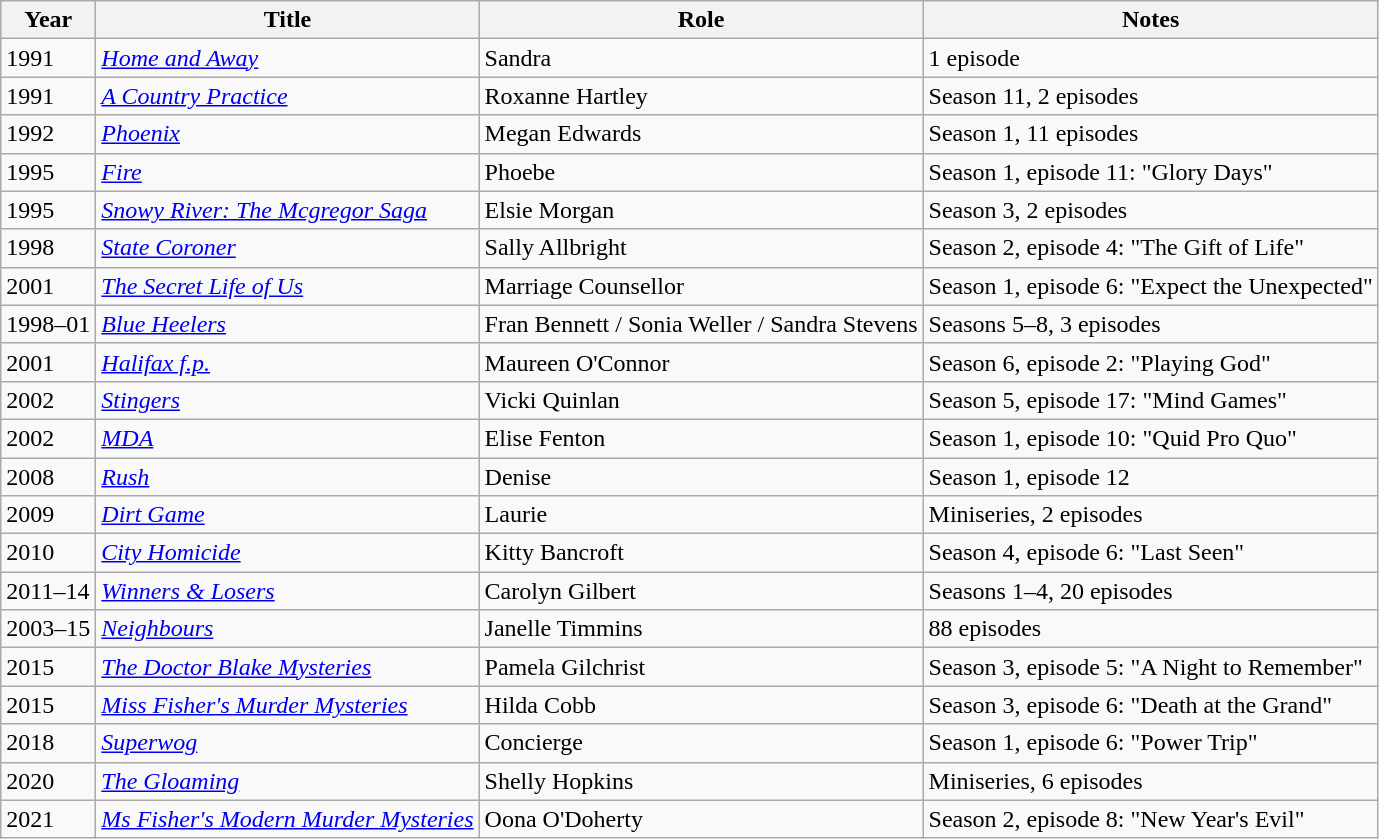<table class="wikitable">
<tr>
<th>Year</th>
<th>Title</th>
<th>Role</th>
<th>Notes</th>
</tr>
<tr>
<td>1991</td>
<td><em><a href='#'>Home and Away</a></em></td>
<td>Sandra</td>
<td>1 episode</td>
</tr>
<tr>
<td>1991</td>
<td><em><a href='#'>A Country Practice</a></em></td>
<td>Roxanne Hartley</td>
<td>Season 11, 2 episodes</td>
</tr>
<tr>
<td>1992</td>
<td><em><a href='#'>Phoenix</a></em></td>
<td>Megan Edwards</td>
<td>Season 1, 11 episodes</td>
</tr>
<tr>
<td>1995</td>
<td><em><a href='#'>Fire</a></em></td>
<td>Phoebe</td>
<td>Season 1, episode 11: "Glory Days"</td>
</tr>
<tr>
<td>1995</td>
<td><em><a href='#'>Snowy River: The Mcgregor Saga</a></em></td>
<td>Elsie Morgan</td>
<td>Season 3, 2 episodes</td>
</tr>
<tr>
<td>1998</td>
<td><em><a href='#'>State Coroner</a></em></td>
<td>Sally Allbright</td>
<td>Season 2, episode 4: "The Gift of Life"</td>
</tr>
<tr>
<td>2001</td>
<td><em><a href='#'>The Secret Life of Us</a></em></td>
<td>Marriage Counsellor</td>
<td>Season 1, episode 6: "Expect the Unexpected"</td>
</tr>
<tr>
<td>1998–01</td>
<td><em><a href='#'>Blue Heelers</a></em></td>
<td>Fran Bennett / Sonia Weller / Sandra Stevens</td>
<td>Seasons 5–8, 3 episodes</td>
</tr>
<tr>
<td>2001</td>
<td><em><a href='#'>Halifax f.p.</a></em></td>
<td>Maureen O'Connor</td>
<td>Season 6, episode 2: "Playing God"</td>
</tr>
<tr>
<td>2002</td>
<td><em><a href='#'>Stingers</a></em></td>
<td>Vicki Quinlan</td>
<td>Season 5, episode 17: "Mind Games"</td>
</tr>
<tr>
<td>2002</td>
<td><em><a href='#'>MDA</a></em></td>
<td>Elise Fenton</td>
<td>Season 1, episode 10: "Quid Pro Quo"</td>
</tr>
<tr>
<td>2008</td>
<td><em><a href='#'>Rush</a></em></td>
<td>Denise</td>
<td>Season 1, episode 12</td>
</tr>
<tr>
<td>2009</td>
<td><em><a href='#'>Dirt Game</a></em></td>
<td>Laurie</td>
<td>Miniseries, 2 episodes</td>
</tr>
<tr>
<td>2010</td>
<td><em><a href='#'>City Homicide</a></em></td>
<td>Kitty Bancroft</td>
<td>Season 4, episode 6: "Last Seen"</td>
</tr>
<tr>
<td>2011–14</td>
<td><em><a href='#'>Winners & Losers</a></em></td>
<td>Carolyn Gilbert</td>
<td>Seasons 1–4, 20 episodes</td>
</tr>
<tr>
<td>2003–15</td>
<td><em><a href='#'>Neighbours</a></em></td>
<td>Janelle Timmins</td>
<td>88 episodes</td>
</tr>
<tr>
<td>2015</td>
<td><em><a href='#'>The Doctor Blake Mysteries</a></em></td>
<td>Pamela Gilchrist</td>
<td>Season 3, episode 5: "A Night to Remember"</td>
</tr>
<tr>
<td>2015</td>
<td><em><a href='#'>Miss Fisher's Murder Mysteries</a></em></td>
<td>Hilda Cobb</td>
<td>Season 3, episode 6: "Death at the Grand"</td>
</tr>
<tr>
<td>2018</td>
<td><em><a href='#'>Superwog</a></em></td>
<td>Concierge</td>
<td>Season 1, episode 6: "Power Trip"</td>
</tr>
<tr>
<td>2020</td>
<td><em><a href='#'>The Gloaming</a></em></td>
<td>Shelly Hopkins</td>
<td>Miniseries, 6 episodes</td>
</tr>
<tr>
<td>2021</td>
<td><em><a href='#'>Ms Fisher's Modern Murder Mysteries</a></em></td>
<td>Oona O'Doherty</td>
<td>Season 2, episode 8: "New Year's Evil"</td>
</tr>
</table>
